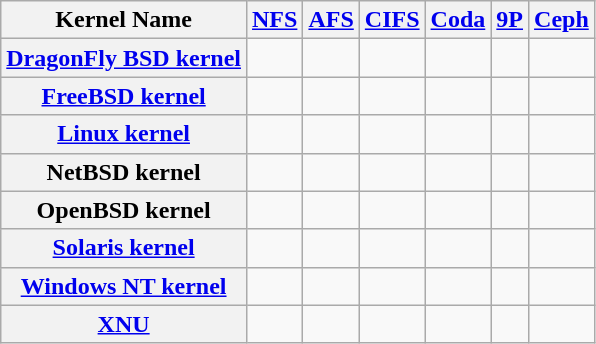<table class="sortable wikitable" style="text-align: center; width: auto">
<tr>
<th>Kernel Name</th>
<th><a href='#'>NFS</a></th>
<th><a href='#'>AFS</a></th>
<th><a href='#'>CIFS</a></th>
<th><a href='#'>Coda</a></th>
<th><a href='#'>9P</a></th>
<th><a href='#'>Ceph</a></th>
</tr>
<tr>
<th><a href='#'>DragonFly BSD kernel</a></th>
<td></td>
<td></td>
<td></td>
<td></td>
<td></td>
<td></td>
</tr>
<tr>
<th><a href='#'>FreeBSD kernel</a></th>
<td></td>
<td></td>
<td></td>
<td></td>
<td></td>
<td></td>
</tr>
<tr>
<th><a href='#'>Linux kernel</a></th>
<td></td>
<td></td>
<td></td>
<td></td>
<td></td>
<td></td>
</tr>
<tr>
<th>NetBSD kernel</th>
<td></td>
<td></td>
<td></td>
<td></td>
<td></td>
<td></td>
</tr>
<tr>
<th>OpenBSD kernel</th>
<td></td>
<td></td>
<td></td>
<td></td>
<td></td>
<td></td>
</tr>
<tr>
<th><a href='#'>Solaris kernel</a></th>
<td></td>
<td></td>
<td></td>
<td></td>
<td></td>
<td></td>
</tr>
<tr>
<th><a href='#'>Windows NT kernel</a></th>
<td></td>
<td></td>
<td></td>
<td></td>
<td></td>
<td></td>
</tr>
<tr>
<th><a href='#'>XNU</a></th>
<td></td>
<td></td>
<td></td>
<td></td>
<td></td>
<td></td>
</tr>
</table>
